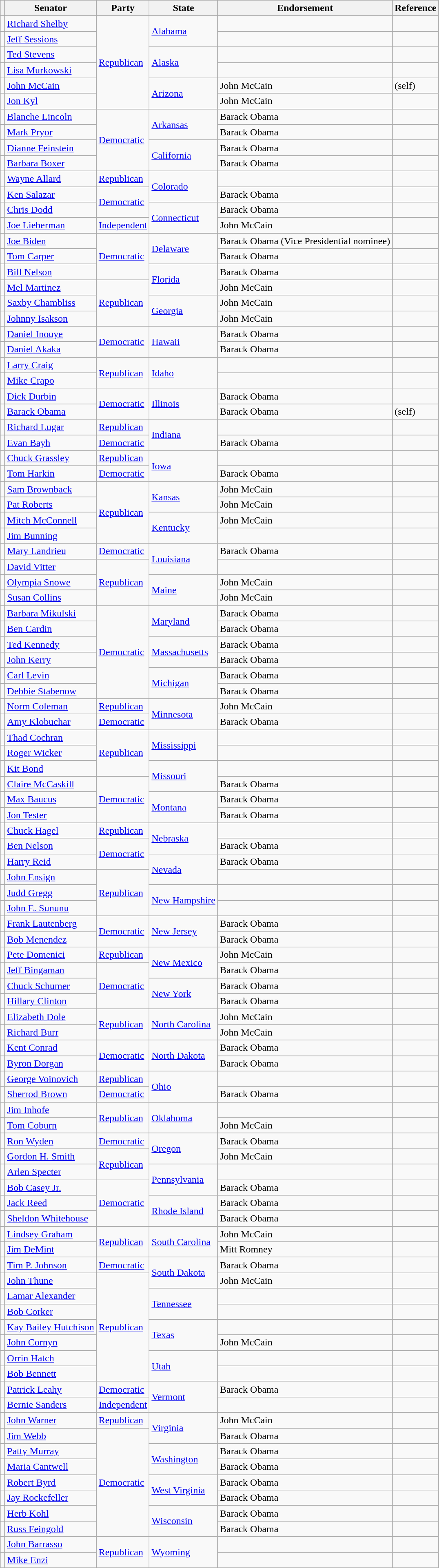<table class="wikitable sortable">
<tr valign=bottom>
<th class="unsortable"></th>
<th>Senator</th>
<th>Party</th>
<th>State</th>
<th>Endorsement</th>
<th class="unsortable">Reference</th>
</tr>
<tr>
<td></td>
<td nowrap><a href='#'>Richard Shelby</a></td>
<td rowspan=6><a href='#'>Republican</a></td>
<td rowspan=2><a href='#'>Alabama</a></td>
<td></td>
<td></td>
</tr>
<tr>
<td></td>
<td nowrap><a href='#'>Jeff Sessions</a></td>
<td></td>
<td></td>
</tr>
<tr>
<td></td>
<td nowrap><a href='#'>Ted Stevens</a></td>
<td rowspan=2><a href='#'>Alaska</a></td>
<td></td>
<td></td>
</tr>
<tr>
<td></td>
<td nowrap><a href='#'>Lisa Murkowski</a></td>
<td></td>
<td></td>
</tr>
<tr>
<td></td>
<td nowrap><a href='#'>John McCain</a></td>
<td rowspan=2><a href='#'>Arizona</a></td>
<td>John McCain</td>
<td>(self)</td>
</tr>
<tr>
<td></td>
<td nowrap><a href='#'>Jon Kyl</a></td>
<td>John McCain</td>
<td></td>
</tr>
<tr>
<td></td>
<td nowrap><a href='#'>Blanche Lincoln</a></td>
<td rowspan=4><a href='#'>Democratic</a></td>
<td rowspan=2><a href='#'>Arkansas</a></td>
<td>Barack Obama</td>
<td></td>
</tr>
<tr>
<td></td>
<td nowrap><a href='#'>Mark Pryor</a></td>
<td>Barack Obama</td>
<td></td>
</tr>
<tr>
<td></td>
<td nowrap><a href='#'>Dianne Feinstein</a></td>
<td rowspan=2><a href='#'>California</a></td>
<td>Barack Obama</td>
<td></td>
</tr>
<tr>
<td></td>
<td nowrap><a href='#'>Barbara Boxer</a></td>
<td>Barack Obama</td>
<td></td>
</tr>
<tr>
<td></td>
<td nowrap><a href='#'>Wayne Allard</a></td>
<td><a href='#'>Republican</a></td>
<td rowspan=2><a href='#'>Colorado</a></td>
<td></td>
<td></td>
</tr>
<tr>
<td></td>
<td nowrap><a href='#'>Ken Salazar</a></td>
<td rowspan=2><a href='#'>Democratic</a></td>
<td>Barack Obama</td>
<td></td>
</tr>
<tr>
<td></td>
<td nowrap><a href='#'>Chris Dodd</a></td>
<td rowspan=2><a href='#'>Connecticut</a></td>
<td>Barack Obama</td>
<td></td>
</tr>
<tr>
<td></td>
<td nowrap><a href='#'>Joe Lieberman</a></td>
<td><a href='#'>Independent</a></td>
<td>John McCain</td>
<td></td>
</tr>
<tr>
<td></td>
<td nowrap><a href='#'>Joe Biden</a></td>
<td rowspan=3><a href='#'>Democratic</a></td>
<td rowspan=2><a href='#'>Delaware</a></td>
<td>Barack Obama (Vice Presidential nominee)</td>
<td></td>
</tr>
<tr>
<td></td>
<td nowrap><a href='#'>Tom Carper</a></td>
<td>Barack Obama</td>
<td></td>
</tr>
<tr>
<td></td>
<td nowrap><a href='#'>Bill Nelson</a></td>
<td rowspan=2><a href='#'>Florida</a></td>
<td>Barack Obama</td>
<td></td>
</tr>
<tr>
<td></td>
<td nowrap><a href='#'>Mel Martinez</a></td>
<td rowspan=3><a href='#'>Republican</a></td>
<td>John McCain</td>
<td></td>
</tr>
<tr>
<td></td>
<td nowrap><a href='#'>Saxby Chambliss</a></td>
<td rowspan=2><a href='#'>Georgia</a></td>
<td>John McCain</td>
<td></td>
</tr>
<tr>
<td></td>
<td nowrap><a href='#'>Johnny Isakson</a></td>
<td>John McCain</td>
<td></td>
</tr>
<tr>
<td></td>
<td nowrap><a href='#'>Daniel Inouye</a></td>
<td rowspan=2><a href='#'>Democratic</a></td>
<td rowspan=2><a href='#'>Hawaii</a></td>
<td>Barack Obama</td>
<td></td>
</tr>
<tr>
<td></td>
<td nowrap><a href='#'>Daniel Akaka</a></td>
<td>Barack Obama</td>
<td></td>
</tr>
<tr>
<td></td>
<td nowrap><a href='#'>Larry Craig</a></td>
<td rowspan=2><a href='#'>Republican</a></td>
<td rowspan=2><a href='#'>Idaho</a></td>
<td></td>
<td></td>
</tr>
<tr>
<td></td>
<td nowrap><a href='#'>Mike Crapo</a></td>
<td></td>
<td></td>
</tr>
<tr>
<td></td>
<td nowrap><a href='#'>Dick Durbin</a></td>
<td rowspan=2><a href='#'>Democratic</a></td>
<td rowspan=2><a href='#'>Illinois</a></td>
<td>Barack Obama</td>
<td></td>
</tr>
<tr>
<td></td>
<td nowrap><a href='#'>Barack Obama</a></td>
<td>Barack Obama</td>
<td>(self)</td>
</tr>
<tr>
<td></td>
<td nowrap><a href='#'>Richard Lugar</a></td>
<td><a href='#'>Republican</a></td>
<td rowspan=2><a href='#'>Indiana</a></td>
<td></td>
<td></td>
</tr>
<tr>
<td></td>
<td nowrap><a href='#'>Evan Bayh</a></td>
<td><a href='#'>Democratic</a></td>
<td>Barack Obama</td>
<td></td>
</tr>
<tr>
<td></td>
<td nowrap><a href='#'>Chuck Grassley</a></td>
<td><a href='#'>Republican</a></td>
<td rowspan=2><a href='#'>Iowa</a></td>
<td></td>
<td></td>
</tr>
<tr>
<td></td>
<td nowrap><a href='#'>Tom Harkin</a></td>
<td><a href='#'>Democratic</a></td>
<td>Barack Obama</td>
<td></td>
</tr>
<tr>
<td></td>
<td nowrap><a href='#'>Sam Brownback</a></td>
<td rowspan=4><a href='#'>Republican</a></td>
<td rowspan=2><a href='#'>Kansas</a></td>
<td>John McCain</td>
<td></td>
</tr>
<tr>
<td></td>
<td nowrap><a href='#'>Pat Roberts</a></td>
<td>John McCain</td>
<td></td>
</tr>
<tr>
<td></td>
<td nowrap><a href='#'>Mitch McConnell</a></td>
<td rowspan=2><a href='#'>Kentucky</a></td>
<td>John McCain</td>
<td></td>
</tr>
<tr>
<td></td>
<td nowrap><a href='#'>Jim Bunning</a></td>
<td></td>
<td></td>
</tr>
<tr>
<td></td>
<td nowrap><a href='#'>Mary Landrieu</a></td>
<td><a href='#'>Democratic</a></td>
<td rowspan=2><a href='#'>Louisiana</a></td>
<td>Barack Obama</td>
<td></td>
</tr>
<tr>
<td></td>
<td nowrap><a href='#'>David Vitter</a></td>
<td rowspan=3><a href='#'>Republican</a></td>
<td></td>
<td></td>
</tr>
<tr>
<td></td>
<td nowrap><a href='#'>Olympia Snowe</a></td>
<td rowspan=2><a href='#'>Maine</a></td>
<td>John McCain</td>
<td></td>
</tr>
<tr>
<td></td>
<td nowrap><a href='#'>Susan Collins</a></td>
<td>John McCain</td>
<td></td>
</tr>
<tr>
<td></td>
<td nowrap><a href='#'>Barbara Mikulski</a></td>
<td rowspan=6><a href='#'>Democratic</a></td>
<td rowspan=2><a href='#'>Maryland</a></td>
<td>Barack Obama</td>
<td></td>
</tr>
<tr>
<td></td>
<td nowrap><a href='#'>Ben Cardin</a></td>
<td>Barack Obama</td>
<td></td>
</tr>
<tr>
<td></td>
<td nowrap><a href='#'>Ted Kennedy</a></td>
<td rowspan=2><a href='#'>Massachusetts</a></td>
<td>Barack Obama</td>
<td></td>
</tr>
<tr>
<td></td>
<td nowrap><a href='#'>John Kerry</a></td>
<td>Barack Obama</td>
<td></td>
</tr>
<tr>
<td></td>
<td nowrap><a href='#'>Carl Levin</a></td>
<td rowspan=2><a href='#'>Michigan</a></td>
<td>Barack Obama</td>
<td></td>
</tr>
<tr>
<td></td>
<td><a href='#'>Debbie Stabenow</a></td>
<td>Barack Obama</td>
<td></td>
</tr>
<tr>
<td></td>
<td><a href='#'>Norm Coleman</a></td>
<td><a href='#'>Republican</a></td>
<td rowspan=2><a href='#'>Minnesota</a></td>
<td>John McCain</td>
<td></td>
</tr>
<tr>
<td></td>
<td><a href='#'>Amy Klobuchar</a></td>
<td><a href='#'>Democratic</a></td>
<td>Barack Obama</td>
<td></td>
</tr>
<tr>
<td></td>
<td><a href='#'>Thad Cochran</a></td>
<td rowspan=3><a href='#'>Republican</a></td>
<td rowspan=2><a href='#'>Mississippi</a></td>
<td></td>
<td></td>
</tr>
<tr>
<td></td>
<td><a href='#'>Roger Wicker</a></td>
<td></td>
<td></td>
</tr>
<tr>
<td></td>
<td><a href='#'>Kit Bond</a></td>
<td rowspan=2><a href='#'>Missouri</a></td>
<td></td>
<td></td>
</tr>
<tr>
<td></td>
<td><a href='#'>Claire McCaskill</a></td>
<td rowspan=3><a href='#'>Democratic</a></td>
<td>Barack Obama</td>
<td></td>
</tr>
<tr>
<td></td>
<td><a href='#'>Max Baucus</a></td>
<td rowspan=2><a href='#'>Montana</a></td>
<td>Barack Obama</td>
<td></td>
</tr>
<tr>
<td></td>
<td><a href='#'>Jon Tester</a></td>
<td>Barack Obama</td>
<td></td>
</tr>
<tr>
<td></td>
<td><a href='#'>Chuck Hagel</a></td>
<td><a href='#'>Republican</a></td>
<td rowspan=2><a href='#'>Nebraska</a></td>
<td></td>
<td></td>
</tr>
<tr>
<td></td>
<td><a href='#'>Ben Nelson</a></td>
<td rowspan=2><a href='#'>Democratic</a></td>
<td>Barack Obama</td>
<td></td>
</tr>
<tr>
<td></td>
<td><a href='#'>Harry Reid</a></td>
<td rowspan=2><a href='#'>Nevada</a></td>
<td>Barack Obama</td>
<td></td>
</tr>
<tr>
<td></td>
<td><a href='#'>John Ensign</a></td>
<td rowspan=3><a href='#'>Republican</a></td>
<td></td>
<td></td>
</tr>
<tr>
<td></td>
<td><a href='#'>Judd Gregg</a></td>
<td rowspan=2><a href='#'>New Hampshire</a></td>
<td></td>
<td></td>
</tr>
<tr>
<td></td>
<td><a href='#'>John E. Sununu</a></td>
<td></td>
<td></td>
</tr>
<tr>
<td></td>
<td><a href='#'>Frank Lautenberg</a></td>
<td rowspan=2><a href='#'>Democratic</a></td>
<td rowspan=2><a href='#'>New Jersey</a></td>
<td>Barack Obama</td>
<td></td>
</tr>
<tr>
<td></td>
<td><a href='#'>Bob Menendez</a></td>
<td>Barack Obama</td>
<td></td>
</tr>
<tr>
<td></td>
<td><a href='#'>Pete Domenici</a></td>
<td><a href='#'>Republican</a></td>
<td rowspan=2><a href='#'>New Mexico</a></td>
<td>John McCain</td>
<td></td>
</tr>
<tr>
<td></td>
<td><a href='#'>Jeff Bingaman</a></td>
<td rowspan=3><a href='#'>Democratic</a></td>
<td>Barack Obama</td>
<td></td>
</tr>
<tr>
<td></td>
<td><a href='#'>Chuck Schumer</a></td>
<td rowspan=2><a href='#'>New York</a></td>
<td>Barack Obama</td>
<td></td>
</tr>
<tr>
<td></td>
<td nowrap><a href='#'>Hillary Clinton</a></td>
<td>Barack Obama</td>
<td></td>
</tr>
<tr>
<td></td>
<td><a href='#'>Elizabeth Dole</a></td>
<td rowspan=2><a href='#'>Republican</a></td>
<td rowspan=2><a href='#'>North Carolina</a></td>
<td>John McCain</td>
<td></td>
</tr>
<tr>
<td></td>
<td><a href='#'>Richard Burr</a></td>
<td>John McCain</td>
<td></td>
</tr>
<tr>
<td></td>
<td><a href='#'>Kent Conrad</a></td>
<td rowspan=2><a href='#'>Democratic</a></td>
<td rowspan=2><a href='#'>North Dakota</a></td>
<td>Barack Obama</td>
<td></td>
</tr>
<tr>
<td></td>
<td><a href='#'>Byron Dorgan</a></td>
<td>Barack Obama</td>
<td></td>
</tr>
<tr>
<td></td>
<td><a href='#'>George Voinovich</a></td>
<td><a href='#'>Republican</a></td>
<td rowspan=2><a href='#'>Ohio</a></td>
<td></td>
<td></td>
</tr>
<tr>
<td></td>
<td><a href='#'>Sherrod Brown</a></td>
<td><a href='#'>Democratic</a></td>
<td>Barack Obama</td>
<td></td>
</tr>
<tr>
<td></td>
<td><a href='#'>Jim Inhofe</a></td>
<td rowspan=2><a href='#'>Republican</a></td>
<td rowspan=2><a href='#'>Oklahoma</a></td>
<td></td>
<td></td>
</tr>
<tr>
<td></td>
<td><a href='#'>Tom Coburn</a></td>
<td>John McCain</td>
<td></td>
</tr>
<tr>
<td></td>
<td><a href='#'>Ron Wyden</a></td>
<td><a href='#'>Democratic</a></td>
<td rowspan=2><a href='#'>Oregon</a></td>
<td>Barack Obama</td>
<td></td>
</tr>
<tr>
<td></td>
<td><a href='#'>Gordon H. Smith</a></td>
<td rowspan=2><a href='#'>Republican</a></td>
<td>John McCain</td>
<td></td>
</tr>
<tr>
<td></td>
<td><a href='#'>Arlen Specter</a></td>
<td rowspan=2><a href='#'>Pennsylvania</a></td>
<td></td>
<td></td>
</tr>
<tr>
<td></td>
<td><a href='#'>Bob Casey Jr.</a></td>
<td rowspan=3><a href='#'>Democratic</a></td>
<td>Barack Obama</td>
<td></td>
</tr>
<tr>
<td></td>
<td><a href='#'>Jack Reed</a></td>
<td rowspan=2><a href='#'>Rhode Island</a></td>
<td>Barack Obama</td>
<td></td>
</tr>
<tr>
<td></td>
<td><a href='#'>Sheldon Whitehouse</a></td>
<td>Barack Obama</td>
<td></td>
</tr>
<tr>
<td></td>
<td><a href='#'>Lindsey Graham</a></td>
<td rowspan=2><a href='#'>Republican</a></td>
<td rowspan=2><a href='#'>South Carolina</a></td>
<td>John McCain</td>
<td></td>
</tr>
<tr>
<td></td>
<td><a href='#'>Jim DeMint</a></td>
<td>Mitt Romney</td>
<td></td>
</tr>
<tr>
<td></td>
<td><a href='#'>Tim P. Johnson</a></td>
<td><a href='#'>Democratic</a></td>
<td rowspan=2><a href='#'>South Dakota</a></td>
<td>Barack Obama</td>
<td></td>
</tr>
<tr>
<td></td>
<td><a href='#'>John Thune</a></td>
<td rowspan=7><a href='#'>Republican</a></td>
<td>John McCain</td>
<td></td>
</tr>
<tr>
<td></td>
<td><a href='#'>Lamar Alexander</a></td>
<td rowspan=2><a href='#'>Tennessee</a></td>
<td></td>
<td></td>
</tr>
<tr>
<td></td>
<td><a href='#'>Bob Corker</a></td>
<td></td>
<td></td>
</tr>
<tr>
<td></td>
<td nowrap><a href='#'>Kay Bailey Hutchison</a></td>
<td rowspan=2><a href='#'>Texas</a></td>
<td></td>
<td></td>
</tr>
<tr>
<td></td>
<td><a href='#'>John Cornyn</a></td>
<td>John McCain</td>
<td></td>
</tr>
<tr>
<td></td>
<td><a href='#'>Orrin Hatch</a></td>
<td rowspan=2><a href='#'>Utah</a></td>
<td></td>
<td></td>
</tr>
<tr>
<td></td>
<td><a href='#'>Bob Bennett</a></td>
<td></td>
<td></td>
</tr>
<tr>
<td></td>
<td><a href='#'>Patrick Leahy</a></td>
<td><a href='#'>Democratic</a></td>
<td rowspan=2><a href='#'>Vermont</a></td>
<td>Barack Obama</td>
<td></td>
</tr>
<tr>
<td></td>
<td><a href='#'>Bernie Sanders</a></td>
<td><a href='#'>Independent</a></td>
<td></td>
<td></td>
</tr>
<tr>
<td></td>
<td><a href='#'>John Warner</a></td>
<td><a href='#'>Republican</a></td>
<td rowspan=2><a href='#'>Virginia</a></td>
<td>John McCain</td>
<td></td>
</tr>
<tr>
<td></td>
<td><a href='#'>Jim Webb</a></td>
<td rowspan=7><a href='#'>Democratic</a></td>
<td>Barack Obama</td>
<td></td>
</tr>
<tr>
<td></td>
<td><a href='#'>Patty Murray</a></td>
<td rowspan=2><a href='#'>Washington</a></td>
<td>Barack Obama</td>
<td></td>
</tr>
<tr>
<td></td>
<td><a href='#'>Maria Cantwell</a></td>
<td>Barack Obama</td>
<td></td>
</tr>
<tr>
<td></td>
<td><a href='#'>Robert Byrd</a></td>
<td rowspan=2><a href='#'>West Virginia</a></td>
<td>Barack Obama</td>
<td></td>
</tr>
<tr>
<td></td>
<td><a href='#'>Jay Rockefeller</a></td>
<td>Barack Obama</td>
<td></td>
</tr>
<tr>
<td></td>
<td><a href='#'>Herb Kohl</a></td>
<td rowspan=2><a href='#'>Wisconsin</a></td>
<td>Barack Obama</td>
<td></td>
</tr>
<tr>
<td></td>
<td><a href='#'>Russ Feingold</a></td>
<td>Barack Obama</td>
<td></td>
</tr>
<tr>
<td></td>
<td><a href='#'>John Barrasso</a></td>
<td rowspan=2><a href='#'>Republican</a></td>
<td rowspan=2><a href='#'>Wyoming</a></td>
<td></td>
<td></td>
</tr>
<tr>
<td></td>
<td><a href='#'>Mike Enzi</a></td>
<td></td>
<td></td>
</tr>
</table>
